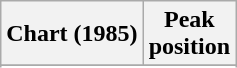<table class="wikitable sortable plainrowheaders">
<tr>
<th>Chart (1985)</th>
<th>Peak<br>position</th>
</tr>
<tr>
</tr>
<tr>
</tr>
</table>
